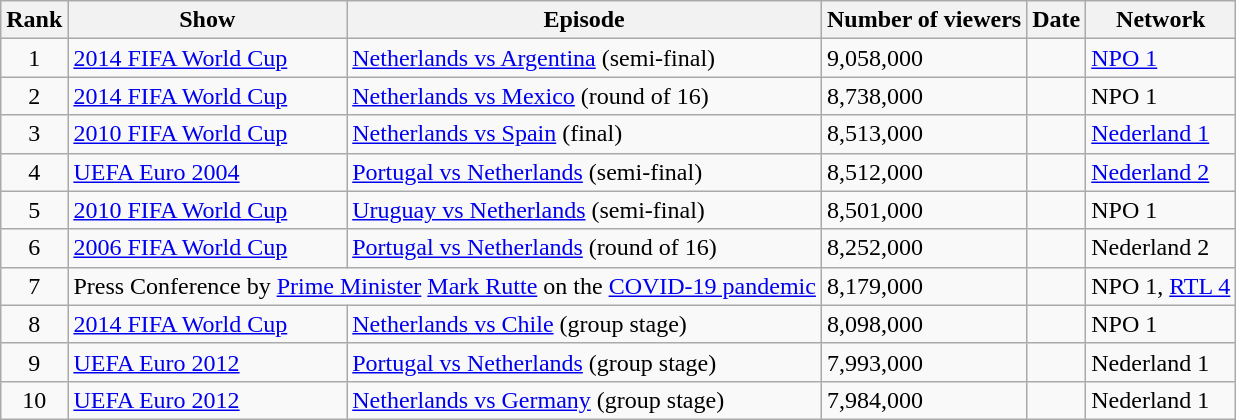<table class="sortable wikitable">
<tr>
<th>Rank</th>
<th>Show</th>
<th>Episode</th>
<th>Number of viewers</th>
<th>Date</th>
<th>Network</th>
</tr>
<tr>
<td align="center">1</td>
<td><a href='#'>2014 FIFA World Cup</a></td>
<td><a href='#'>Netherlands vs Argentina</a> (semi-final)</td>
<td>9,058,000</td>
<td></td>
<td><a href='#'>NPO 1</a></td>
</tr>
<tr>
<td align="center">2</td>
<td><a href='#'>2014 FIFA World Cup</a></td>
<td><a href='#'>Netherlands vs Mexico</a> (round of 16)</td>
<td>8,738,000</td>
<td></td>
<td>NPO 1</td>
</tr>
<tr>
<td align="center">3</td>
<td><a href='#'>2010 FIFA World Cup</a></td>
<td><a href='#'>Netherlands vs Spain</a> (final)</td>
<td>8,513,000</td>
<td></td>
<td><a href='#'>Nederland 1</a></td>
</tr>
<tr>
<td align="center">4</td>
<td><a href='#'>UEFA Euro 2004</a></td>
<td><a href='#'>Portugal vs Netherlands</a> (semi-final)</td>
<td>8,512,000</td>
<td></td>
<td><a href='#'>Nederland 2</a></td>
</tr>
<tr>
<td align="center">5</td>
<td><a href='#'>2010 FIFA World Cup</a></td>
<td><a href='#'>Uruguay vs Netherlands</a> (semi-final)</td>
<td>8,501,000</td>
<td></td>
<td>NPO 1</td>
</tr>
<tr>
<td align="center">6</td>
<td><a href='#'>2006 FIFA World Cup</a></td>
<td><a href='#'>Portugal vs Netherlands</a> (round of 16)</td>
<td>8,252,000</td>
<td></td>
<td>Nederland 2</td>
</tr>
<tr>
<td align="center">7</td>
<td colspan="2">Press Conference by <a href='#'>Prime Minister</a> <a href='#'>Mark Rutte</a> on the <a href='#'>COVID-19 pandemic</a></td>
<td>8,179,000</td>
<td></td>
<td>NPO 1, <a href='#'>RTL 4</a></td>
</tr>
<tr>
<td align="center">8</td>
<td><a href='#'>2014 FIFA World Cup</a></td>
<td><a href='#'>Netherlands vs Chile</a> (group stage)</td>
<td>8,098,000</td>
<td></td>
<td>NPO 1</td>
</tr>
<tr>
<td align="center">9</td>
<td><a href='#'>UEFA Euro 2012</a></td>
<td><a href='#'>Portugal vs Netherlands</a> (group stage)</td>
<td>7,993,000</td>
<td></td>
<td>Nederland 1</td>
</tr>
<tr>
<td align="center">10</td>
<td><a href='#'>UEFA Euro 2012</a></td>
<td><a href='#'>Netherlands vs Germany</a> (group stage)</td>
<td>7,984,000</td>
<td></td>
<td>Nederland 1</td>
</tr>
</table>
